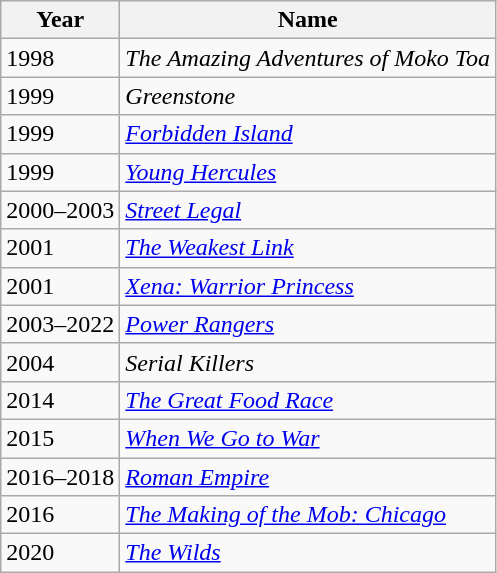<table class="wikitable">
<tr>
<th>Year</th>
<th>Name</th>
</tr>
<tr>
<td>1998</td>
<td><em>The Amazing Adventures of Moko Toa</em></td>
</tr>
<tr>
<td>1999</td>
<td><em>Greenstone</em></td>
</tr>
<tr>
<td>1999</td>
<td><em><a href='#'>Forbidden Island</a></em></td>
</tr>
<tr>
<td>1999</td>
<td><em><a href='#'>Young Hercules</a></em></td>
</tr>
<tr>
<td>2000–2003</td>
<td><em><a href='#'>Street Legal</a></em></td>
</tr>
<tr>
<td>2001</td>
<td><em><a href='#'>The Weakest Link</a></em></td>
</tr>
<tr>
<td>2001</td>
<td><em><a href='#'>Xena: Warrior Princess</a></em></td>
</tr>
<tr>
<td>2003–2022</td>
<td><em><a href='#'>Power Rangers</a></em></td>
</tr>
<tr>
<td>2004</td>
<td><em>Serial Killers</em></td>
</tr>
<tr>
<td>2014</td>
<td><em><a href='#'>The Great Food Race</a></em></td>
</tr>
<tr>
<td>2015</td>
<td><em><a href='#'>When We Go to War</a></em></td>
</tr>
<tr>
<td>2016–2018</td>
<td><em><a href='#'>Roman Empire</a></em></td>
</tr>
<tr>
<td>2016</td>
<td><em><a href='#'>The Making of the Mob: Chicago</a></em></td>
</tr>
<tr>
<td>2020</td>
<td><em><a href='#'>The Wilds</a></em></td>
</tr>
</table>
